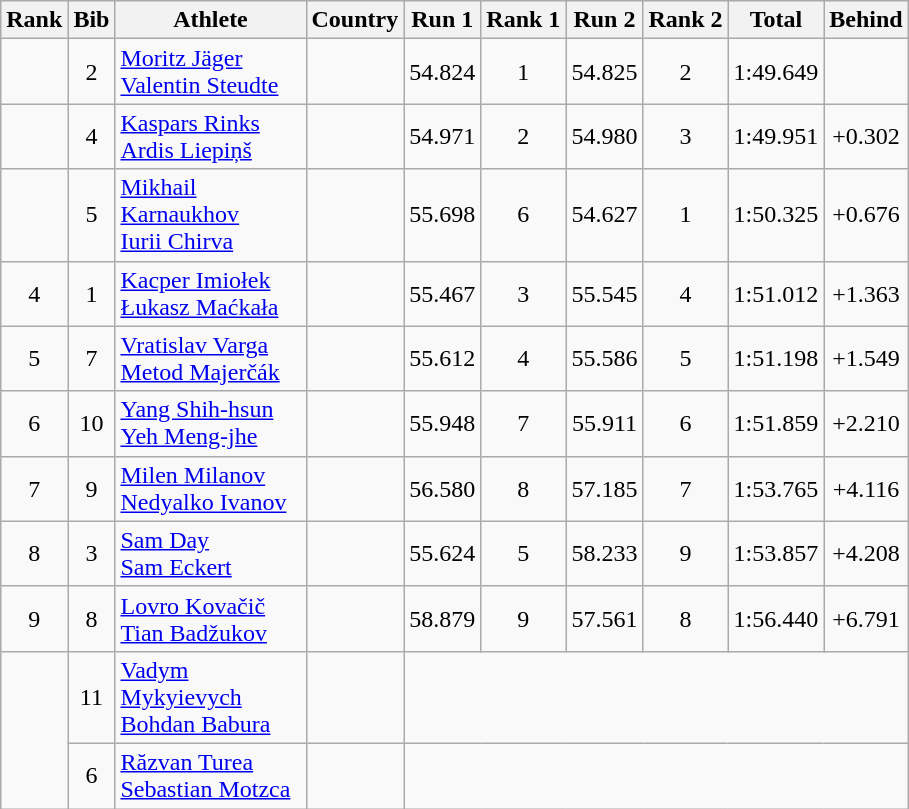<table class="wikitable sortable" style="text-align:center">
<tr>
<th>Rank</th>
<th>Bib</th>
<th width=120>Athlete</th>
<th>Country</th>
<th>Run 1</th>
<th>Rank 1</th>
<th>Run 2</th>
<th>Rank 2</th>
<th>Total</th>
<th>Behind</th>
</tr>
<tr>
<td></td>
<td>2</td>
<td align=left><a href='#'>Moritz Jäger</a><br><a href='#'>Valentin Steudte</a></td>
<td align=left></td>
<td>54.824</td>
<td>1</td>
<td>54.825</td>
<td>2</td>
<td>1:49.649</td>
<td></td>
</tr>
<tr>
<td></td>
<td>4</td>
<td align=left><a href='#'>Kaspars Rinks</a><br><a href='#'>Ardis Liepiņš</a></td>
<td align=left></td>
<td>54.971</td>
<td>2</td>
<td>54.980</td>
<td>3</td>
<td>1:49.951</td>
<td>+0.302</td>
</tr>
<tr>
<td></td>
<td>5</td>
<td align=left><a href='#'>Mikhail Karnaukhov</a><br><a href='#'>Iurii Chirva</a></td>
<td align=left></td>
<td>55.698</td>
<td>6</td>
<td>54.627</td>
<td>1</td>
<td>1:50.325</td>
<td>+0.676</td>
</tr>
<tr>
<td>4</td>
<td>1</td>
<td align=left><a href='#'>Kacper Imiołek</a><br><a href='#'>Łukasz Maćkała</a></td>
<td align=left></td>
<td>55.467</td>
<td>3</td>
<td>55.545</td>
<td>4</td>
<td>1:51.012</td>
<td>+1.363</td>
</tr>
<tr>
<td>5</td>
<td>7</td>
<td align=left><a href='#'>Vratislav Varga</a><br><a href='#'>Metod Majerčák</a></td>
<td align=left></td>
<td>55.612</td>
<td>4</td>
<td>55.586</td>
<td>5</td>
<td>1:51.198</td>
<td>+1.549</td>
</tr>
<tr>
<td>6</td>
<td>10</td>
<td align=left><a href='#'>Yang Shih-hsun</a><br><a href='#'>Yeh Meng-jhe</a></td>
<td align=left></td>
<td>55.948</td>
<td>7</td>
<td>55.911</td>
<td>6</td>
<td>1:51.859</td>
<td>+2.210</td>
</tr>
<tr>
<td>7</td>
<td>9</td>
<td align=left><a href='#'>Milen Milanov</a><br><a href='#'>Nedyalko Ivanov</a></td>
<td align=left></td>
<td>56.580</td>
<td>8</td>
<td>57.185</td>
<td>7</td>
<td>1:53.765</td>
<td>+4.116</td>
</tr>
<tr>
<td>8</td>
<td>3</td>
<td align=left><a href='#'>Sam Day</a><br><a href='#'>Sam Eckert</a></td>
<td align=left></td>
<td>55.624</td>
<td>5</td>
<td>58.233</td>
<td>9</td>
<td>1:53.857</td>
<td>+4.208</td>
</tr>
<tr>
<td>9</td>
<td>8</td>
<td align=left><a href='#'>Lovro Kovačič</a><br><a href='#'>Tian Badžukov</a></td>
<td align=left></td>
<td>58.879</td>
<td>9</td>
<td>57.561</td>
<td>8</td>
<td>1:56.440</td>
<td>+6.791</td>
</tr>
<tr>
<td rowspan=2></td>
<td>11</td>
<td align=left><a href='#'>Vadym Mykyievych</a><br><a href='#'>Bohdan Babura</a></td>
<td align=left></td>
<td colspan=6></td>
</tr>
<tr>
<td>6</td>
<td align=left><a href='#'>Răzvan Turea</a><br><a href='#'>Sebastian Motzca</a></td>
<td align=left></td>
<td colspan=6></td>
</tr>
</table>
